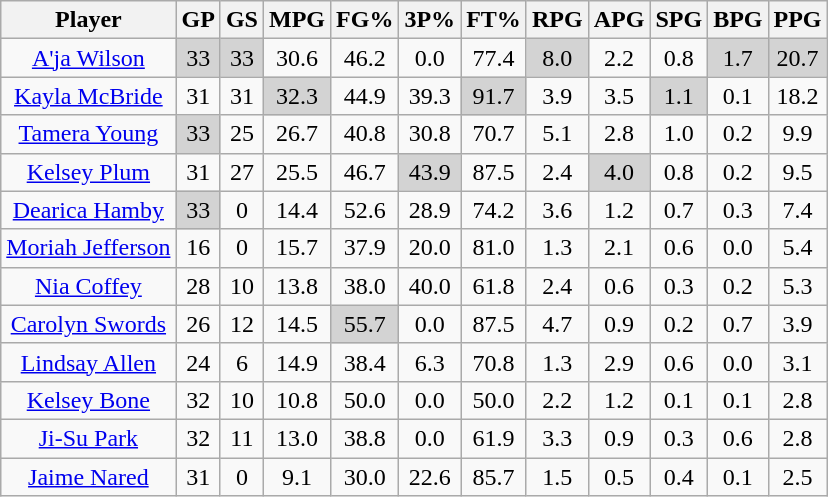<table class="wikitable sortable" style="text-align:center;">
<tr>
<th style=>Player</th>
<th style=>GP</th>
<th style=>GS</th>
<th style=>MPG</th>
<th style=>FG%</th>
<th style=>3P%</th>
<th style=>FT%</th>
<th style=>RPG</th>
<th style=>APG</th>
<th style=>SPG</th>
<th style=>BPG</th>
<th style=>PPG</th>
</tr>
<tr>
<td><a href='#'>A'ja Wilson</a></td>
<td style="background:#D3D3D3;">33</td>
<td style="background:#D3D3D3;">33</td>
<td>30.6</td>
<td>46.2</td>
<td>0.0</td>
<td>77.4</td>
<td style="background:#D3D3D3;">8.0</td>
<td>2.2</td>
<td>0.8</td>
<td style="background:#D3D3D3;">1.7</td>
<td style="background:#D3D3D3;">20.7</td>
</tr>
<tr>
<td><a href='#'>Kayla McBride</a></td>
<td>31</td>
<td>31</td>
<td style="background:#D3D3D3;">32.3</td>
<td>44.9</td>
<td>39.3</td>
<td style="background:#D3D3D3;">91.7</td>
<td>3.9</td>
<td>3.5</td>
<td style="background:#D3D3D3;">1.1</td>
<td>0.1</td>
<td>18.2</td>
</tr>
<tr>
<td><a href='#'>Tamera Young</a></td>
<td style="background:#D3D3D3;">33</td>
<td>25</td>
<td>26.7</td>
<td>40.8</td>
<td>30.8</td>
<td>70.7</td>
<td>5.1</td>
<td>2.8</td>
<td>1.0</td>
<td>0.2</td>
<td>9.9</td>
</tr>
<tr>
<td><a href='#'>Kelsey Plum</a></td>
<td>31</td>
<td>27</td>
<td>25.5</td>
<td>46.7</td>
<td style="background:#D3D3D3;">43.9</td>
<td>87.5</td>
<td>2.4</td>
<td style="background:#D3D3D3;">4.0</td>
<td>0.8</td>
<td>0.2</td>
<td>9.5</td>
</tr>
<tr>
<td><a href='#'>Dearica Hamby</a></td>
<td style="background:#D3D3D3;">33</td>
<td>0</td>
<td>14.4</td>
<td>52.6</td>
<td>28.9</td>
<td>74.2</td>
<td>3.6</td>
<td>1.2</td>
<td>0.7</td>
<td>0.3</td>
<td>7.4</td>
</tr>
<tr>
<td><a href='#'>Moriah Jefferson</a></td>
<td>16</td>
<td>0</td>
<td>15.7</td>
<td>37.9</td>
<td>20.0</td>
<td>81.0</td>
<td>1.3</td>
<td>2.1</td>
<td>0.6</td>
<td>0.0</td>
<td>5.4</td>
</tr>
<tr>
<td><a href='#'>Nia Coffey</a></td>
<td>28</td>
<td>10</td>
<td>13.8</td>
<td>38.0</td>
<td>40.0</td>
<td>61.8</td>
<td>2.4</td>
<td>0.6</td>
<td>0.3</td>
<td>0.2</td>
<td>5.3</td>
</tr>
<tr>
<td><a href='#'>Carolyn Swords</a></td>
<td>26</td>
<td>12</td>
<td>14.5</td>
<td style="background:#D3D3D3;">55.7</td>
<td>0.0</td>
<td>87.5</td>
<td>4.7</td>
<td>0.9</td>
<td>0.2</td>
<td>0.7</td>
<td>3.9</td>
</tr>
<tr>
<td><a href='#'>Lindsay Allen</a></td>
<td>24</td>
<td>6</td>
<td>14.9</td>
<td>38.4</td>
<td>6.3</td>
<td>70.8</td>
<td>1.3</td>
<td>2.9</td>
<td>0.6</td>
<td>0.0</td>
<td>3.1</td>
</tr>
<tr>
<td><a href='#'>Kelsey Bone</a></td>
<td>32</td>
<td>10</td>
<td>10.8</td>
<td>50.0</td>
<td>0.0</td>
<td>50.0</td>
<td>2.2</td>
<td>1.2</td>
<td>0.1</td>
<td>0.1</td>
<td>2.8</td>
</tr>
<tr>
<td><a href='#'>Ji-Su Park</a></td>
<td>32</td>
<td>11</td>
<td>13.0</td>
<td>38.8</td>
<td>0.0</td>
<td>61.9</td>
<td>3.3</td>
<td>0.9</td>
<td>0.3</td>
<td>0.6</td>
<td>2.8</td>
</tr>
<tr>
<td><a href='#'>Jaime Nared</a></td>
<td>31</td>
<td>0</td>
<td>9.1</td>
<td>30.0</td>
<td>22.6</td>
<td>85.7</td>
<td>1.5</td>
<td>0.5</td>
<td>0.4</td>
<td>0.1</td>
<td>2.5</td>
</tr>
</table>
